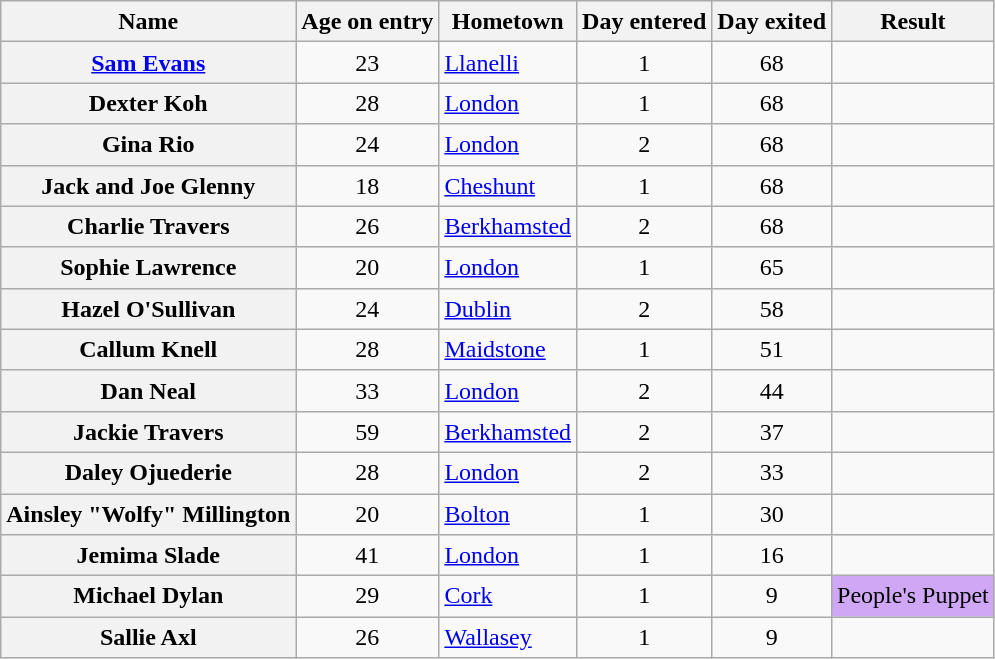<table class="wikitable sortable" style="text-align:left; line-height:20px; width:auto;">
<tr>
<th scope="col">Name</th>
<th scope="col">Age on entry</th>
<th scope="col">Hometown</th>
<th scope="col">Day entered</th>
<th scope="col">Day exited</th>
<th scope="col">Result</th>
</tr>
<tr>
<th scope="row"><a href='#'>Sam Evans</a></th>
<td align="center">23</td>
<td><a href='#'>Llanelli</a></td>
<td align="center">1</td>
<td align="center">68</td>
<td></td>
</tr>
<tr>
<th scope="row">Dexter Koh</th>
<td align="center">28</td>
<td><a href='#'>London</a></td>
<td align="center">1</td>
<td align="center">68</td>
<td></td>
</tr>
<tr>
<th scope="row">Gina Rio</th>
<td align="center">24</td>
<td><a href='#'>London</a></td>
<td align="center">2</td>
<td align="center">68</td>
<td></td>
</tr>
<tr>
<th scope="row">Jack and Joe Glenny</th>
<td align="center">18</td>
<td><a href='#'>Cheshunt</a></td>
<td align="center">1</td>
<td align="center">68</td>
<td></td>
</tr>
<tr>
<th scope="row">Charlie Travers</th>
<td align="center">26</td>
<td><a href='#'>Berkhamsted</a></td>
<td align="center">2</td>
<td align="center">68</td>
<td></td>
</tr>
<tr>
<th scope="row">Sophie Lawrence</th>
<td align="center">20</td>
<td><a href='#'>London</a></td>
<td align="center">1</td>
<td align="center">65</td>
<td></td>
</tr>
<tr>
<th scope="row">Hazel O'Sullivan</th>
<td align="center">24</td>
<td><a href='#'>Dublin</a></td>
<td align="center">2</td>
<td align="center">58</td>
<td></td>
</tr>
<tr>
<th scope="row">Callum Knell</th>
<td align="center">28</td>
<td><a href='#'>Maidstone</a></td>
<td align="center">1</td>
<td align="center">51</td>
<td></td>
</tr>
<tr>
<th scope="row">Dan Neal</th>
<td align="center">33</td>
<td><a href='#'>London</a></td>
<td align="center">2</td>
<td align="center">44</td>
<td></td>
</tr>
<tr>
<th scope="row">Jackie Travers</th>
<td align="center">59</td>
<td><a href='#'>Berkhamsted</a></td>
<td align="center">2</td>
<td align="center">37</td>
<td></td>
</tr>
<tr>
<th scope="row">Daley Ojuederie</th>
<td align="center">28</td>
<td><a href='#'>London</a></td>
<td align="center">2</td>
<td align="center">33</td>
<td></td>
</tr>
<tr>
<th scope="row">Ainsley "Wolfy" Millington</th>
<td align="center">20</td>
<td><a href='#'>Bolton</a></td>
<td align="center">1</td>
<td align="center">30</td>
<td></td>
</tr>
<tr>
<th scope="row">Jemima Slade</th>
<td align="center">41</td>
<td><a href='#'>London</a></td>
<td align="center">1</td>
<td align="center">16</td>
<td></td>
</tr>
<tr>
<th scope="row">Michael Dylan</th>
<td align="center">29</td>
<td><a href='#'>Cork</a></td>
<td align="center">1</td>
<td align="center">9</td>
<td align="center" style="background:#D0A7F4">People's Puppet</td>
</tr>
<tr>
<th scope="row">Sallie Axl</th>
<td align="center">26</td>
<td><a href='#'>Wallasey</a></td>
<td align="center">1</td>
<td align="center">9</td>
<td></td>
</tr>
</table>
